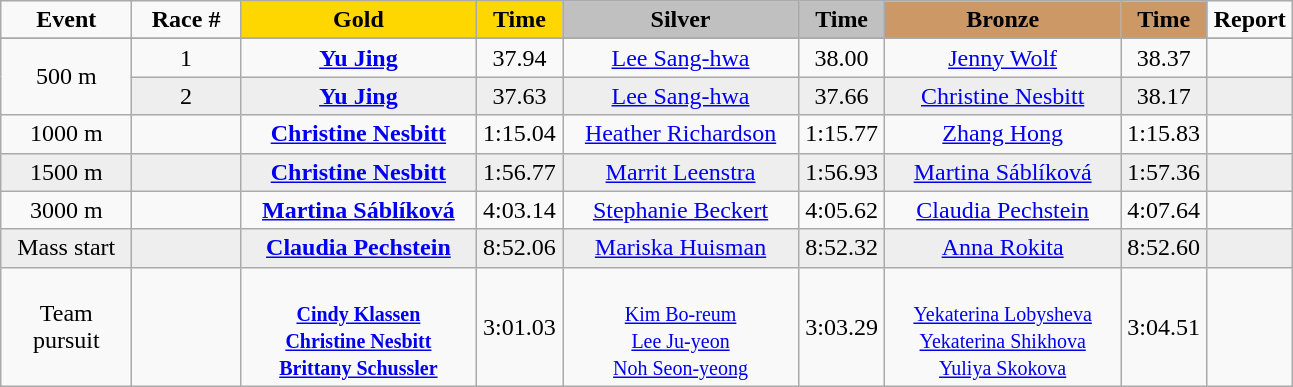<table class="wikitable">
<tr>
<td width="80" align="center"><strong>Event</strong></td>
<td width="65" align="center"><strong>Race #</strong></td>
<td width="150" bgcolor="gold" align="center"><strong>Gold</strong></td>
<td width="50" bgcolor="gold" align="center"><strong>Time</strong></td>
<td width="150" bgcolor="silver" align="center"><strong>Silver</strong></td>
<td width="50" bgcolor="silver" align="center"><strong>Time</strong></td>
<td width="150" bgcolor="#CC9966" align="center"><strong>Bronze</strong></td>
<td width="50" bgcolor="#CC9966" align="center"><strong>Time</strong></td>
<td width="50" align="center"><strong>Report</strong></td>
</tr>
<tr bgcolor="#cccccc">
</tr>
<tr>
<td rowspan=2 align="center">500 m</td>
<td align="center">1</td>
<td align="center"><strong><a href='#'>Yu Jing</a></strong><br><small></small></td>
<td align="center">37.94</td>
<td align="center"><a href='#'>Lee Sang-hwa</a><br><small></small></td>
<td align="center">38.00</td>
<td align="center"><a href='#'>Jenny Wolf</a><br><small></small></td>
<td align="center">38.37</td>
<td align="center"></td>
</tr>
<tr bgcolor="#eeeeee">
<td align="center">2</td>
<td align="center"><strong><a href='#'>Yu Jing</a></strong><br><small></small></td>
<td align="center">37.63</td>
<td align="center"><a href='#'>Lee Sang-hwa</a><br><small></small></td>
<td align="center">37.66</td>
<td align="center"><a href='#'>Christine Nesbitt</a><br><small></small></td>
<td align="center">38.17</td>
<td align="center"></td>
</tr>
<tr>
<td align="center">1000 m</td>
<td align="center"></td>
<td align="center"><strong><a href='#'>Christine Nesbitt</a></strong><br><small></small></td>
<td align="center">1:15.04</td>
<td align="center"><a href='#'>Heather Richardson</a><br><small></small></td>
<td align="center">1:15.77</td>
<td align="center"><a href='#'>Zhang Hong</a><br><small></small></td>
<td align="center">1:15.83</td>
<td align="center"></td>
</tr>
<tr bgcolor="#eeeeee">
<td align="center">1500 m</td>
<td align="center"></td>
<td align="center"><strong><a href='#'>Christine Nesbitt</a></strong><br><small></small></td>
<td align="center">1:56.77</td>
<td align="center"><a href='#'>Marrit Leenstra</a><br><small></small></td>
<td align="center">1:56.93</td>
<td align="center"><a href='#'>Martina Sáblíková</a><br><small></small></td>
<td align="center">1:57.36</td>
<td align="center"></td>
</tr>
<tr>
<td align="center">3000 m</td>
<td align="center"></td>
<td align="center"><strong><a href='#'>Martina Sáblíková</a></strong><br><small></small></td>
<td align="center">4:03.14</td>
<td align="center"><a href='#'>Stephanie Beckert</a><br><small></small></td>
<td align="center">4:05.62</td>
<td align="center"><a href='#'>Claudia Pechstein</a><br><small></small></td>
<td align="center">4:07.64</td>
<td align="center"></td>
</tr>
<tr bgcolor="#eeeeee">
<td align="center">Mass start</td>
<td align="center"></td>
<td align="center"><strong><a href='#'>Claudia Pechstein</a></strong><br><small></small></td>
<td align="center">8:52.06</td>
<td align="center"><a href='#'>Mariska Huisman</a><br><small></small></td>
<td align="center">8:52.32</td>
<td align="center"><a href='#'>Anna Rokita</a><br><small></small></td>
<td align="center">8:52.60</td>
<td align="center"></td>
</tr>
<tr>
<td align="center">Team pursuit</td>
<td align="center"></td>
<td align="center"><strong></strong><br><small><strong><a href='#'>Cindy Klassen</a><br><a href='#'>Christine Nesbitt</a><br><a href='#'>Brittany Schussler</a></strong></small></td>
<td align="center">3:01.03</td>
<td align="center"><br><small><a href='#'>Kim Bo-reum</a><br><a href='#'>Lee Ju-yeon</a><br><a href='#'>Noh Seon-yeong</a><br></small></td>
<td align="center">3:03.29</td>
<td align="center"><br><small><a href='#'>Yekaterina Lobysheva</a><br><a href='#'>Yekaterina Shikhova</a><br><a href='#'>Yuliya Skokova</a></small></td>
<td align="center">3:04.51</td>
<td align="center"></td>
</tr>
</table>
